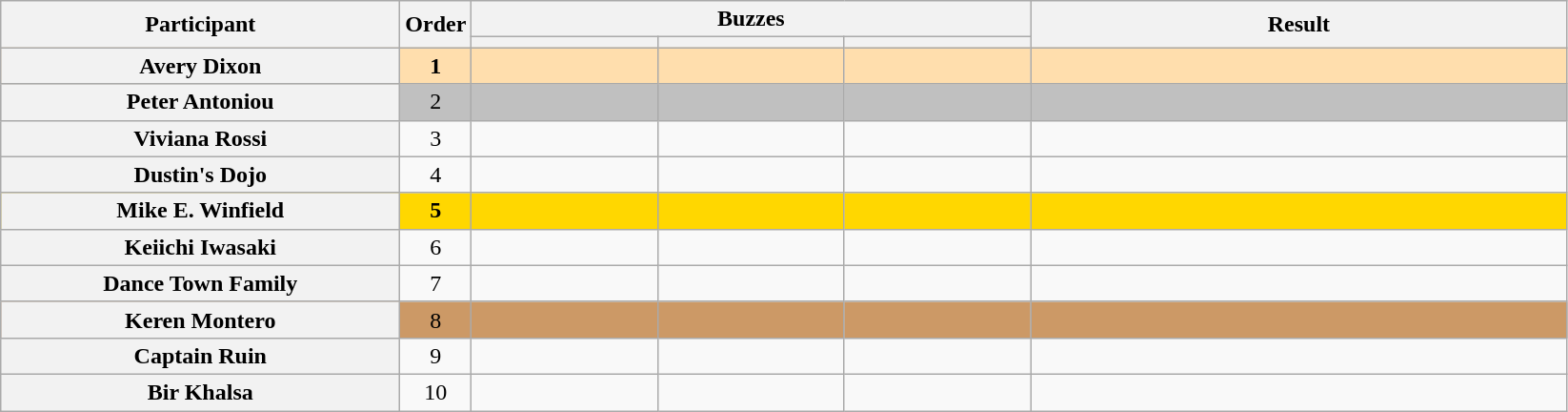<table class="wikitable plainrowheaders sortable" style="text-align:center;">
<tr>
<th scope="col" rowspan="2" class="unsortable" style="width:17em;">Participant</th>
<th scope="col" rowspan="2" style="width:1em;">Order</th>
<th scope="col" colspan="3" class="unsortable" style="width:24em;">Buzzes</th>
<th scope="col" rowspan="2" style="width:23em;">Result</th>
</tr>
<tr>
<th scope="col" class="unsortable" style="width:6em;"></th>
<th scope="col" class="unsortable" style="width:6em;"></th>
<th scope="col" class="unsortable" style="width:6em;"></th>
</tr>
<tr bgcolor=navajowhite>
<th scope="row"><strong>Avery Dixon</strong></th>
<td><strong>1</strong></td>
<td style="text-align:center;"></td>
<td style="text-align:center;"></td>
<td style="text-align:center;"></td>
<td><strong></strong></td>
</tr>
<tr bgcolor=silver>
<th scope="row">Peter Antoniou</th>
<td>2</td>
<td style="text-align:center;"></td>
<td style="text-align:center;"></td>
<td style="text-align:center;"></td>
<td></td>
</tr>
<tr>
<th scope="row">Viviana Rossi</th>
<td>3</td>
<td style="text-align:center;"></td>
<td style="text-align:center;"></td>
<td style="text-align:center;"></td>
<td></td>
</tr>
<tr>
<th scope="row">Dustin's Dojo</th>
<td>4</td>
<td style="text-align:center;"></td>
<td style="text-align:center;"></td>
<td style="text-align:center;"></td>
<td></td>
</tr>
<tr bgcolor=gold>
<th scope="row"><strong>Mike E. Winfield</strong></th>
<td><strong>5</strong></td>
<td style="text-align:center;"></td>
<td style="text-align:center;"></td>
<td style="text-align:center;"></td>
<td><strong></strong></td>
</tr>
<tr>
<th scope="row">Keiichi Iwasaki</th>
<td>6</td>
<td style="text-align:center;"></td>
<td style="text-align:center;"></td>
<td style="text-align:center;"></td>
<td></td>
</tr>
<tr>
<th scope="row">Dance Town Family</th>
<td>7</td>
<td style="text-align:center;"></td>
<td style="text-align:center;"></td>
<td style="text-align:center;"></td>
<td></td>
</tr>
<tr bgcolor=#c96>
<th scope="row">Keren Montero</th>
<td>8</td>
<td style="text-align:center;"></td>
<td style="text-align:center;"></td>
<td style="text-align:center;"></td>
<td></td>
</tr>
<tr>
<th scope="row">Captain Ruin</th>
<td>9</td>
<td style="text-align:center;"></td>
<td style="text-align:center;"></td>
<td style="text-align:center;"></td>
<td></td>
</tr>
<tr>
<th scope="row">Bir Khalsa</th>
<td>10</td>
<td style="text-align:center;"></td>
<td style="text-align:center;"></td>
<td style="text-align:center;"></td>
<td></td>
</tr>
</table>
